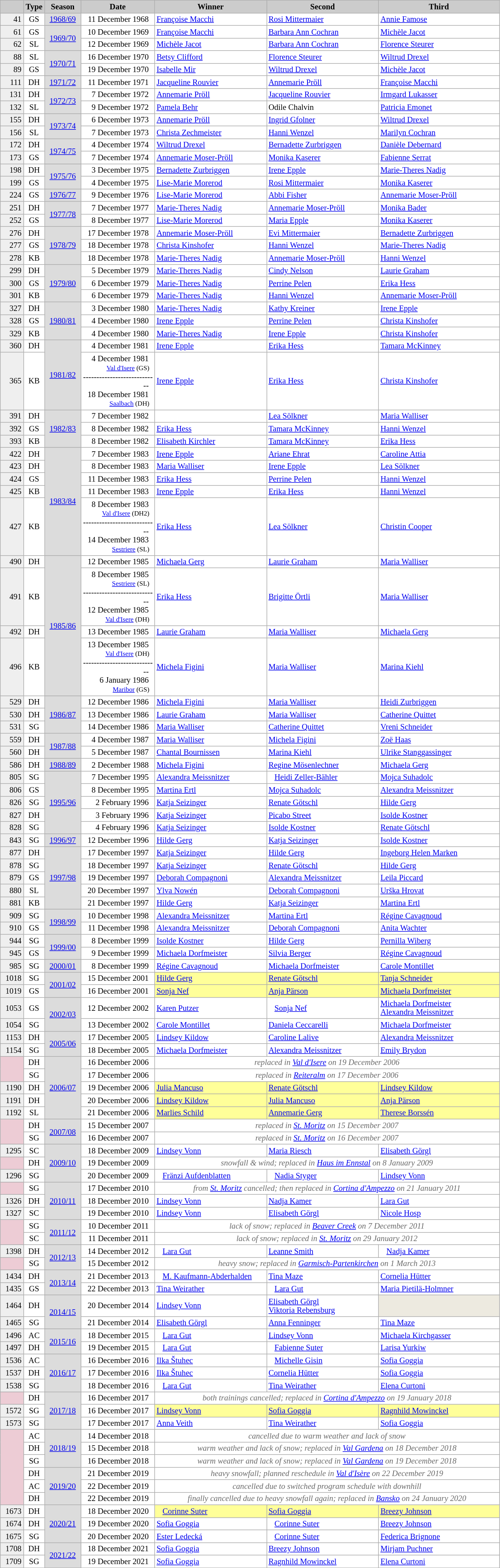<table class="wikitable plainrowheaders" style="background:#fff; font-size:86%; line-height:15px; border:grey solid 1px; border-collapse:collapse;">
<tr>
<th style="background-color: #ccc;" width="33"></th>
<th style="background-color: #ccc;" width="30">Type</th>
<th style="background-color: #ccc;" width="55">Season</th>
<th style="background-color: #ccc;" width="120">Date</th>
<th style="background:#ccc;" width="185">Winner</th>
<th style="background:#ccc;" width="185">Second</th>
<th style="background:#ccc;" width="200">Third</th>
</tr>
<tr>
<td align=right align=center bgcolor="#EFEFEF">41</td>
<td align=center>GS</td>
<td bgcolor=gainsboro align=center><a href='#'>1968/69</a></td>
<td align=right>11 December 1968  </td>
<td> <a href='#'>Françoise Macchi</a></td>
<td> <a href='#'>Rosi Mittermaier</a></td>
<td> <a href='#'>Annie Famose</a></td>
</tr>
<tr>
<td align=right align=center bgcolor="#EFEFEF">61</td>
<td align=center>GS</td>
<td bgcolor=gainsboro align=center rowspan=2><a href='#'>1969/70</a></td>
<td align=right>10 December 1969  </td>
<td> <a href='#'>Françoise Macchi</a></td>
<td> <a href='#'>Barbara Ann Cochran</a></td>
<td> <a href='#'>Michèle Jacot</a></td>
</tr>
<tr>
<td align=right align=center bgcolor="#EFEFEF">62</td>
<td align=center>SL</td>
<td align=right>12 December 1969  </td>
<td> <a href='#'>Michèle Jacot</a></td>
<td> <a href='#'>Barbara Ann Cochran</a></td>
<td> <a href='#'>Florence Steurer</a></td>
</tr>
<tr>
<td align=right align=center bgcolor="#EFEFEF">88</td>
<td align=center>SL</td>
<td bgcolor=gainsboro align=center rowspan=2><a href='#'>1970/71</a></td>
<td align=right>16 December 1970  </td>
<td> <a href='#'>Betsy Clifford</a></td>
<td> <a href='#'>Florence Steurer</a></td>
<td> <a href='#'>Wiltrud Drexel</a></td>
</tr>
<tr>
<td align=right align=center bgcolor="#EFEFEF">89</td>
<td align=center>GS</td>
<td align=right>19 December 1970  </td>
<td> <a href='#'>Isabelle Mir</a></td>
<td> <a href='#'>Wiltrud Drexel</a></td>
<td> <a href='#'>Michèle Jacot</a></td>
</tr>
<tr>
<td align=right align=center bgcolor="#EFEFEF">111</td>
<td align=center>DH</td>
<td bgcolor=gainsboro align=center><a href='#'>1971/72</a></td>
<td align=right>11 December 1971  </td>
<td> <a href='#'>Jacqueline Rouvier</a></td>
<td> <a href='#'>Annemarie Pröll</a></td>
<td> <a href='#'>Françoise Macchi</a></td>
</tr>
<tr>
<td align=right align=center bgcolor="#EFEFEF">131</td>
<td align=center>DH</td>
<td bgcolor=gainsboro align=center rowspan=2><a href='#'>1972/73</a></td>
<td align=right>7 December 1972  </td>
<td> <a href='#'>Annemarie Pröll</a></td>
<td> <a href='#'>Jacqueline Rouvier</a></td>
<td> <a href='#'>Irmgard Lukasser</a></td>
</tr>
<tr>
<td align=right align=center bgcolor="#EFEFEF">132</td>
<td align=center>SL</td>
<td align=right>9 December 1972  </td>
<td> <a href='#'>Pamela Behr</a></td>
<td> Odile Chalvin</td>
<td> <a href='#'>Patricia Emonet</a></td>
</tr>
<tr>
<td align=right align=center bgcolor="#EFEFEF">155</td>
<td align=center>DH</td>
<td bgcolor=gainsboro align=center rowspan=2><a href='#'>1973/74</a></td>
<td align=right>6 December 1973  </td>
<td> <a href='#'>Annemarie Pröll</a></td>
<td> <a href='#'>Ingrid Gfolner</a></td>
<td> <a href='#'>Wiltrud Drexel</a></td>
</tr>
<tr>
<td align=right align=center bgcolor="#EFEFEF">156</td>
<td align=center>SL</td>
<td align=right>7 December 1973  </td>
<td> <a href='#'>Christa Zechmeister</a></td>
<td> <a href='#'>Hanni Wenzel</a></td>
<td> <a href='#'>Marilyn Cochran</a></td>
</tr>
<tr>
<td align=right align=center bgcolor="#EFEFEF">172</td>
<td align=center>DH</td>
<td bgcolor=gainsboro align=center rowspan=2><a href='#'>1974/75</a></td>
<td align=right>4 December 1974  </td>
<td> <a href='#'>Wiltrud Drexel</a></td>
<td> <a href='#'>Bernadette Zurbriggen</a></td>
<td> <a href='#'>Danièle Debernard</a></td>
</tr>
<tr>
<td align=right align=center bgcolor="#EFEFEF">173</td>
<td align=center>GS</td>
<td align=right>7 December 1974  </td>
<td> <a href='#'>Annemarie Moser-Pröll</a></td>
<td> <a href='#'>Monika Kaserer</a></td>
<td> <a href='#'>Fabienne Serrat</a></td>
</tr>
<tr>
<td align=right align=center bgcolor="#EFEFEF">198</td>
<td align=center>DH</td>
<td bgcolor=gainsboro align=center rowspan=2><a href='#'>1975/76</a></td>
<td align=right>3 December 1975  </td>
<td> <a href='#'>Bernadette Zurbriggen</a></td>
<td> <a href='#'>Irene Epple</a></td>
<td> <a href='#'>Marie-Theres Nadig</a></td>
</tr>
<tr>
<td align=right align=center bgcolor="#EFEFEF">199</td>
<td align=center>GS</td>
<td align=right>4 December 1975  </td>
<td> <a href='#'>Lise-Marie Morerod</a></td>
<td> <a href='#'>Rosi Mittermaier</a></td>
<td> <a href='#'>Monika Kaserer</a></td>
</tr>
<tr>
<td align=right align=center bgcolor="#EFEFEF">224</td>
<td align=center>GS</td>
<td bgcolor=gainsboro align=center><a href='#'>1976/77</a></td>
<td align=right>9 December 1976  </td>
<td> <a href='#'>Lise-Marie Morerod</a></td>
<td> <a href='#'>Abbi Fisher</a></td>
<td> <a href='#'>Annemarie Moser-Pröll</a></td>
</tr>
<tr>
<td align=right align=center bgcolor="#EFEFEF">251</td>
<td align=center>DH</td>
<td bgcolor=gainsboro align=center rowspan=2><a href='#'>1977/78</a></td>
<td align=right>7 December 1977  </td>
<td> <a href='#'>Marie-Theres Nadig</a></td>
<td> <a href='#'>Annemarie Moser-Pröll</a></td>
<td> <a href='#'>Monika Bader</a></td>
</tr>
<tr>
<td align=right align=center bgcolor="#EFEFEF">252</td>
<td align=center>GS</td>
<td align=right>8 December 1977  </td>
<td> <a href='#'>Lise-Marie Morerod</a></td>
<td> <a href='#'>Maria Epple</a></td>
<td> <a href='#'>Monika Kaserer</a></td>
</tr>
<tr>
<td align=right align=center bgcolor="#EFEFEF">276</td>
<td align=center>DH</td>
<td bgcolor=gainsboro align=center rowspan=3><a href='#'>1978/79</a></td>
<td align=right>17 December 1978  </td>
<td> <a href='#'>Annemarie Moser-Pröll</a></td>
<td> <a href='#'>Evi Mittermaier</a></td>
<td> <a href='#'>Bernadette Zurbriggen</a></td>
</tr>
<tr>
<td align=right align=center bgcolor="#EFEFEF">277</td>
<td align=center>GS</td>
<td align=right>18 December 1978  </td>
<td> <a href='#'>Christa Kinshofer</a></td>
<td> <a href='#'>Hanni Wenzel</a></td>
<td> <a href='#'>Marie-Theres Nadig</a></td>
</tr>
<tr>
<td align=right align=center bgcolor="#EFEFEF">278</td>
<td align=center>KB</td>
<td align=right>18 December 1978  </td>
<td> <a href='#'>Marie-Theres Nadig</a></td>
<td> <a href='#'>Annemarie Moser-Pröll</a></td>
<td> <a href='#'>Hanni Wenzel</a></td>
</tr>
<tr>
<td align=right align=center bgcolor="#EFEFEF">299</td>
<td align=center>DH</td>
<td bgcolor=gainsboro align=center rowspan=3><a href='#'>1979/80</a></td>
<td align=right>5 December 1979  </td>
<td> <a href='#'>Marie-Theres Nadig</a></td>
<td> <a href='#'>Cindy Nelson</a></td>
<td> <a href='#'>Laurie Graham</a></td>
</tr>
<tr>
<td align=right align=center bgcolor="#EFEFEF">300</td>
<td align=center>GS</td>
<td align=right>6 December 1979  </td>
<td> <a href='#'>Marie-Theres Nadig</a></td>
<td> <a href='#'>Perrine Pelen</a></td>
<td> <a href='#'>Erika Hess</a></td>
</tr>
<tr>
<td align=right align=center bgcolor="#EFEFEF">301</td>
<td align=center>KB</td>
<td align=right>6 December 1979  </td>
<td> <a href='#'>Marie-Theres Nadig</a></td>
<td> <a href='#'>Hanni Wenzel</a></td>
<td> <a href='#'>Annemarie Moser-Pröll</a></td>
</tr>
<tr>
<td align=right align=center bgcolor="#EFEFEF">327</td>
<td align=center>DH</td>
<td bgcolor=gainsboro align=center rowspan=3><a href='#'>1980/81</a></td>
<td align=right>3 December 1980  </td>
<td> <a href='#'>Marie-Theres Nadig</a></td>
<td> <a href='#'>Kathy Kreiner</a></td>
<td> <a href='#'>Irene Epple</a></td>
</tr>
<tr>
<td align=right align=center bgcolor="#EFEFEF">328</td>
<td align=center>GS</td>
<td align=right>4 December 1980  </td>
<td> <a href='#'>Irene Epple</a></td>
<td> <a href='#'>Perrine Pelen</a></td>
<td> <a href='#'>Christa Kinshofer</a></td>
</tr>
<tr>
<td align=right align=center bgcolor="#EFEFEF">329</td>
<td align=center>KB</td>
<td align=right>4 December 1980  </td>
<td> <a href='#'>Marie-Theres Nadig</a></td>
<td> <a href='#'>Irene Epple</a></td>
<td> <a href='#'>Christa Kinshofer</a></td>
</tr>
<tr>
<td align=right align=center bgcolor="#EFEFEF">360</td>
<td align=center>DH</td>
<td bgcolor=gainsboro align=center rowspan=2><a href='#'>1981/82</a></td>
<td align=right>4 December 1981  </td>
<td> <a href='#'>Irene Epple</a></td>
<td> <a href='#'>Erika Hess</a></td>
<td> <a href='#'>Tamara McKinney</a></td>
</tr>
<tr>
<td align=right align=center bgcolor="#EFEFEF">365</td>
<td align=center>KB</td>
<td align=right>4 December 1981  <br><small><a href='#'>Val d'Isere</a> (GS)  </small><br>----------------------------  <br>18 December 1981  <br><small><a href='#'>Saalbach</a> (DH)  </small></td>
<td> <a href='#'>Irene Epple</a></td>
<td> <a href='#'>Erika Hess</a></td>
<td> <a href='#'>Christa Kinshofer</a></td>
</tr>
<tr>
<td align=right align=center bgcolor="#EFEFEF">391</td>
<td align=center>DH</td>
<td bgcolor=gainsboro align=center rowspan=3><a href='#'>1982/83</a></td>
<td align=right>7 December 1982  </td>
<td></td>
<td> <a href='#'>Lea Sölkner</a></td>
<td> <a href='#'>Maria Walliser</a></td>
</tr>
<tr>
<td align=right align=center bgcolor="#EFEFEF">392</td>
<td align=center>GS</td>
<td align=right>8 December 1982  </td>
<td> <a href='#'>Erika Hess</a></td>
<td> <a href='#'>Tamara McKinney</a></td>
<td> <a href='#'>Hanni Wenzel</a></td>
</tr>
<tr>
<td align=right align=center bgcolor="#EFEFEF">393</td>
<td align=center>KB</td>
<td align=right>8 December 1982  </td>
<td> <a href='#'>Elisabeth Kirchler</a></td>
<td> <a href='#'>Tamara McKinney</a></td>
<td> <a href='#'>Erika Hess</a></td>
</tr>
<tr>
<td align=right align=center bgcolor="#EFEFEF">422</td>
<td align=center>DH</td>
<td bgcolor=gainsboro align=center rowspan=5><a href='#'>1983/84</a></td>
<td align=right>7 December 1983  </td>
<td> <a href='#'>Irene Epple</a></td>
<td> <a href='#'>Ariane Ehrat</a></td>
<td> <a href='#'>Caroline Attia</a></td>
</tr>
<tr>
<td align=right align=center bgcolor="#EFEFEF">423</td>
<td align=center>DH</td>
<td align=right>8 December 1983  </td>
<td> <a href='#'>Maria Walliser</a></td>
<td> <a href='#'>Irene Epple</a></td>
<td> <a href='#'>Lea Sölkner</a></td>
</tr>
<tr>
<td align=right align=center bgcolor="#EFEFEF">424</td>
<td align=center>GS</td>
<td align=right>11 December 1983  </td>
<td> <a href='#'>Erika Hess</a></td>
<td> <a href='#'>Perrine Pelen</a></td>
<td> <a href='#'>Hanni Wenzel</a></td>
</tr>
<tr>
<td align=right align=center bgcolor="#EFEFEF">425</td>
<td align=center>KB</td>
<td align=right>11 December 1983  </td>
<td> <a href='#'>Irene Epple</a></td>
<td> <a href='#'>Erika Hess</a></td>
<td> <a href='#'>Hanni Wenzel</a></td>
</tr>
<tr>
<td align=right align=center bgcolor="#EFEFEF">427</td>
<td align=center>KB</td>
<td align=right>8 December 1983  <br><small><a href='#'>Val d'Isere</a> (DH2)  </small><br>----------------------------  <br>14 December 1983  <br><small><a href='#'>Sestriere</a> (SL)  </small></td>
<td> <a href='#'>Erika Hess</a></td>
<td> <a href='#'>Lea Sölkner</a></td>
<td> <a href='#'>Christin Cooper</a></td>
</tr>
<tr>
<td align=right align=center bgcolor="#EFEFEF">490</td>
<td align=center>DH</td>
<td bgcolor=gainsboro align=center rowspan=4><a href='#'>1985/86</a></td>
<td align=right>12 December 1985  </td>
<td> <a href='#'>Michaela Gerg</a></td>
<td> <a href='#'>Laurie Graham</a></td>
<td> <a href='#'>Maria Walliser</a></td>
</tr>
<tr>
<td align=right align=center bgcolor="#EFEFEF">491</td>
<td align=center>KB</td>
<td align=right>8 December 1985  <br><small><a href='#'>Sestriere</a> (SL)  </small><br>----------------------------  <br>12 December 1985  <br><small><a href='#'>Val d'Isere</a> (DH)  </small></td>
<td> <a href='#'>Erika Hess</a></td>
<td> <a href='#'>Brigitte Örtli</a></td>
<td> <a href='#'>Maria Walliser</a></td>
</tr>
<tr>
<td align=right align=center bgcolor="#EFEFEF">492</td>
<td align=center>DH</td>
<td align=right>13 December 1985  </td>
<td> <a href='#'>Laurie Graham</a></td>
<td> <a href='#'>Maria Walliser</a></td>
<td> <a href='#'>Michaela Gerg</a></td>
</tr>
<tr>
<td align=right align=center bgcolor="#EFEFEF">496</td>
<td align=center>KB</td>
<td align=right>13 December 1985  <br><small><a href='#'>Val d'Isere</a> (DH)  </small><br>----------------------------  <br>6 January 1986  <br><small><a href='#'>Maribor</a> (GS)  </small></td>
<td> <a href='#'>Michela Figini</a></td>
<td> <a href='#'>Maria Walliser</a></td>
<td> <a href='#'>Marina Kiehl</a></td>
</tr>
<tr>
<td align=right align=center bgcolor="#EFEFEF">529</td>
<td align=center>DH</td>
<td bgcolor=gainsboro align=center rowspan=3><a href='#'>1986/87</a></td>
<td align=right>12 December 1986  </td>
<td> <a href='#'>Michela Figini</a></td>
<td> <a href='#'>Maria Walliser</a></td>
<td> <a href='#'>Heidi Zurbriggen</a></td>
</tr>
<tr>
<td align=right align=center bgcolor="#EFEFEF">530</td>
<td align=center>DH</td>
<td align=right>13 December 1986  </td>
<td> <a href='#'>Laurie Graham</a></td>
<td> <a href='#'>Maria Walliser</a></td>
<td> <a href='#'>Catherine Quittet</a></td>
</tr>
<tr>
<td align=right align=center bgcolor="#EFEFEF">531</td>
<td align=center>SG</td>
<td align=right>14 December 1986  </td>
<td> <a href='#'>Maria Walliser</a></td>
<td> <a href='#'>Catherine Quittet</a></td>
<td> <a href='#'>Vreni Schneider</a></td>
</tr>
<tr>
<td align=right align=center bgcolor="#EFEFEF">559</td>
<td align=center>DH</td>
<td bgcolor=gainsboro align=center rowspan=2><a href='#'>1987/88</a></td>
<td align=right>4 December 1987  </td>
<td> <a href='#'>Maria Walliser</a></td>
<td> <a href='#'>Michela Figini</a></td>
<td> <a href='#'>Zoë Haas</a></td>
</tr>
<tr>
<td align=right align=center bgcolor="#EFEFEF">560</td>
<td align=center>DH</td>
<td align=right>5 December 1987  </td>
<td> <a href='#'>Chantal Bournissen</a></td>
<td> <a href='#'>Marina Kiehl</a></td>
<td> <a href='#'>Ulrike Stanggassinger</a></td>
</tr>
<tr>
<td align=right align=center bgcolor="#EFEFEF">586</td>
<td align=center>DH</td>
<td bgcolor=gainsboro align=center><a href='#'>1988/89</a></td>
<td align=right>2 December 1988  </td>
<td> <a href='#'>Michela Figini</a></td>
<td> <a href='#'>Regine Mösenlechner</a></td>
<td> <a href='#'>Michaela Gerg</a></td>
</tr>
<tr>
<td align=right align=center bgcolor="#EFEFEF">805</td>
<td align=center>SG</td>
<td bgcolor=gainsboro align=center rowspan=5><a href='#'>1995/96</a></td>
<td align=right>7 December 1995  </td>
<td> <a href='#'>Alexandra Meissnitzer</a></td>
<td>   <a href='#'>Heidi Zeller-Bähler</a></td>
<td> <a href='#'>Mojca Suhadolc</a></td>
</tr>
<tr>
<td align=right align=center bgcolor="#EFEFEF">806</td>
<td align=center>GS</td>
<td align=right>8 December 1995  </td>
<td> <a href='#'>Martina Ertl</a></td>
<td> <a href='#'>Mojca Suhadolc</a></td>
<td> <a href='#'>Alexandra Meissnitzer</a></td>
</tr>
<tr>
<td align=right align=center bgcolor="#EFEFEF">826</td>
<td align=center>SG</td>
<td align=right>2 February 1996  </td>
<td> <a href='#'>Katja Seizinger</a></td>
<td> <a href='#'>Renate Götschl</a></td>
<td> <a href='#'>Hilde Gerg</a></td>
</tr>
<tr>
<td align=right align=center bgcolor="#EFEFEF">827</td>
<td align=center>DH</td>
<td align=right>3 February 1996  </td>
<td> <a href='#'>Katja Seizinger</a></td>
<td> <a href='#'>Picabo Street</a></td>
<td> <a href='#'>Isolde Kostner</a></td>
</tr>
<tr>
<td align=right align=center bgcolor="#EFEFEF">828</td>
<td align=center>SG</td>
<td align=right>4 February 1996  </td>
<td> <a href='#'>Katja Seizinger</a></td>
<td> <a href='#'>Isolde Kostner</a></td>
<td> <a href='#'>Renate Götschl</a></td>
</tr>
<tr>
<td align=right align=center bgcolor="#EFEFEF">843</td>
<td align=center>SG</td>
<td bgcolor=gainsboro align=center><a href='#'>1996/97</a></td>
<td align=right>12 December 1996  </td>
<td> <a href='#'>Hilde Gerg</a></td>
<td> <a href='#'>Katja Seizinger</a></td>
<td> <a href='#'>Isolde Kostner</a></td>
</tr>
<tr>
<td align=right align=center bgcolor="#EFEFEF">877</td>
<td align=center>DH</td>
<td bgcolor=gainsboro align=center rowspan=5><a href='#'>1997/98</a></td>
<td align=right>17 December 1997  </td>
<td> <a href='#'>Katja Seizinger</a></td>
<td> <a href='#'>Hilde Gerg</a></td>
<td> <a href='#'>Ingeborg Helen Marken</a></td>
</tr>
<tr>
<td align=right align=center bgcolor="#EFEFEF">878</td>
<td align=center>SG</td>
<td align=right>18 December 1997  </td>
<td> <a href='#'>Katja Seizinger</a></td>
<td> <a href='#'>Renate Götschl</a></td>
<td> <a href='#'>Hilde Gerg</a></td>
</tr>
<tr>
<td align=right align=center bgcolor="#EFEFEF">879</td>
<td align=center>GS</td>
<td align=right>19 December 1997  </td>
<td> <a href='#'>Deborah Compagnoni</a></td>
<td> <a href='#'>Alexandra Meissnitzer</a></td>
<td> <a href='#'>Leila Piccard</a></td>
</tr>
<tr>
<td align=right align=center bgcolor="#EFEFEF">880</td>
<td align=center>SL</td>
<td align=right>20 December 1997  </td>
<td> <a href='#'>Ylva Nowén</a></td>
<td> <a href='#'>Deborah Compagnoni</a></td>
<td> <a href='#'>Urška Hrovat</a></td>
</tr>
<tr>
<td align=right align=center bgcolor="#EFEFEF">881</td>
<td align=center>KB</td>
<td align=right>21 December 1997  </td>
<td> <a href='#'>Hilde Gerg</a></td>
<td> <a href='#'>Katja Seizinger</a></td>
<td> <a href='#'>Martina Ertl</a></td>
</tr>
<tr>
<td align=right align=center bgcolor="#EFEFEF">909</td>
<td align=center>SG</td>
<td bgcolor=gainsboro align=center rowspan=2><a href='#'>1998/99</a></td>
<td align=right>10 December 1998  </td>
<td> <a href='#'>Alexandra Meissnitzer</a></td>
<td> <a href='#'>Martina Ertl</a></td>
<td> <a href='#'>Régine Cavagnoud</a></td>
</tr>
<tr>
<td align=right align=center bgcolor="#EFEFEF">910</td>
<td align=center>GS</td>
<td align=right>11 December 1998  </td>
<td> <a href='#'>Alexandra Meissnitzer</a></td>
<td> <a href='#'>Deborah Compagnoni</a></td>
<td> <a href='#'>Anita Wachter</a></td>
</tr>
<tr>
<td align=right align=center bgcolor="#EFEFEF">944</td>
<td align=center>SG</td>
<td bgcolor=gainsboro align=center rowspan=2><a href='#'>1999/00</a></td>
<td align=right>8 December 1999  </td>
<td> <a href='#'>Isolde Kostner</a></td>
<td> <a href='#'>Hilde Gerg</a></td>
<td> <a href='#'>Pernilla Wiberg</a></td>
</tr>
<tr>
<td align=right align=center bgcolor="#EFEFEF">945</td>
<td align=center>GS</td>
<td align=right>9 December 1999  </td>
<td> <a href='#'>Michaela Dorfmeister</a></td>
<td> <a href='#'>Silvia Berger</a></td>
<td> <a href='#'>Régine Cavagnoud</a></td>
</tr>
<tr>
<td align=right align=center bgcolor="#EFEFEF">985</td>
<td align=center>SG</td>
<td bgcolor=gainsboro align=center><a href='#'>2000/01</a></td>
<td align=right>8 December 1999  </td>
<td> <a href='#'>Régine Cavagnoud</a></td>
<td> <a href='#'>Michaela Dorfmeister</a></td>
<td> <a href='#'>Carole Montillet</a></td>
</tr>
<tr>
<td align=right align=center bgcolor="#EFEFEF">1018</td>
<td align=center>SG</td>
<td bgcolor=gainsboro align=center rowspan=2><a href='#'>2001/02</a></td>
<td align=right>15 December 2001  </td>
<td bgcolor=#FFFF99> <a href='#'>Hilde Gerg</a></td>
<td bgcolor=#FFFF99> <a href='#'>Renate Götschl</a></td>
<td bgcolor=#FFFF99> <a href='#'>Tanja Schneider</a></td>
</tr>
<tr>
<td align=right align=center bgcolor="#EFEFEF">1019</td>
<td align=center>GS</td>
<td align=right>16 December 2001  </td>
<td bgcolor=#FFFF99> <a href='#'>Sonja Nef</a></td>
<td bgcolor=#FFFF99> <a href='#'>Anja Pärson</a></td>
<td bgcolor=#FFFF99> <a href='#'>Michaela Dorfmeister</a></td>
</tr>
<tr>
<td align=right align=center bgcolor="#EFEFEF">1053</td>
<td align=center>GS</td>
<td bgcolor=gainsboro align=center rowspan=2><a href='#'>2002/03</a></td>
<td align=right>12 December 2002  </td>
<td> <a href='#'>Karen Putzer</a></td>
<td>   <a href='#'>Sonja Nef</a></td>
<td> <a href='#'>Michaela Dorfmeister</a><br> <a href='#'>Alexandra Meissnitzer</a></td>
</tr>
<tr>
<td align=right align=center bgcolor="#EFEFEF">1054</td>
<td align=center>SG</td>
<td align=right>13 December 2002  </td>
<td> <a href='#'>Carole Montillet</a></td>
<td> <a href='#'>Daniela Ceccarelli</a></td>
<td> <a href='#'>Michaela Dorfmeister</a></td>
</tr>
<tr>
<td align=right align=center bgcolor="#EFEFEF">1153</td>
<td align=center>DH</td>
<td bgcolor=gainsboro align=center rowspan=2><a href='#'>2005/06</a></td>
<td align=right>17 December 2005  </td>
<td> <a href='#'>Lindsey Kildow</a></td>
<td> <a href='#'>Caroline Lalive</a></td>
<td> <a href='#'>Alexandra Meissnitzer</a></td>
</tr>
<tr>
<td align=right align=center bgcolor="#EFEFEF">1154</td>
<td align=center>SG</td>
<td align=right>18 December 2005  </td>
<td> <a href='#'>Michaela Dorfmeister</a></td>
<td> <a href='#'>Alexandra Meissnitzer</a></td>
<td> <a href='#'>Emily Brydon</a></td>
</tr>
<tr>
<td align=right align=center bgcolor="#EDCCD5" rowspan=2></td>
<td align=center>DH</td>
<td bgcolor=gainsboro align=center rowspan=5><a href='#'>2006/07</a></td>
<td align=right>16 December 2006  </td>
<td colspan=3 align=center style=color:#696969><em>replaced in <a href='#'>Val d'Isere</a> on 19 December 2006</em></td>
</tr>
<tr>
<td align=center>SG</td>
<td align=right>17 December 2006  </td>
<td colspan=3 align=center style=color:#696969><em>replaced in <a href='#'>Reiteralm</a> on 17 December 2006</em></td>
</tr>
<tr>
<td align=right align=center bgcolor="#EFEFEF">1190</td>
<td align=center>DH</td>
<td align=right>19 December 2006  </td>
<td bgcolor=#FFFF99> <a href='#'>Julia Mancuso</a></td>
<td bgcolor=#FFFF99> <a href='#'>Renate Götschl</a></td>
<td bgcolor=#FFFF99> <a href='#'>Lindsey Kildow</a></td>
</tr>
<tr>
<td align=right align=center bgcolor="#EFEFEF">1191</td>
<td align=center>DH</td>
<td align=right>20 December 2006  </td>
<td bgcolor=#FFFF99> <a href='#'>Lindsey Kildow</a></td>
<td bgcolor=#FFFF99> <a href='#'>Julia Mancuso</a></td>
<td bgcolor=#FFFF99> <a href='#'>Anja Pärson</a></td>
</tr>
<tr>
<td align=right align=center bgcolor="#EFEFEF">1192</td>
<td align=center>SL</td>
<td align=right>21 December 2006  </td>
<td bgcolor=#FFFF99> <a href='#'>Marlies Schild</a></td>
<td bgcolor=#FFFF99> <a href='#'>Annemarie Gerg</a></td>
<td bgcolor=#FFFF99> <a href='#'>Therese Borssén</a></td>
</tr>
<tr>
<td align=right align=center bgcolor="#EDCCD5" rowspan=2></td>
<td align=center>DH</td>
<td bgcolor=gainsboro align=center rowspan=2><a href='#'>2007/08</a></td>
<td align=right>15 December 2007  </td>
<td colspan=3 align=center style=color:#696969><em>replaced in <a href='#'>St. Moritz</a> on 15 December 2007</em></td>
</tr>
<tr>
<td align=center>SG</td>
<td align=right>16 December 2007  </td>
<td colspan=3 align=center style=color:#696969><em>replaced in <a href='#'>St. Moritz</a> on 16 December 2007</em></td>
</tr>
<tr>
<td align=right align=center bgcolor="#EFEFEF">1295</td>
<td align=center>SC</td>
<td bgcolor=gainsboro align=center rowspan=3><a href='#'>2009/10</a></td>
<td align=right>18 December 2009  </td>
<td> <a href='#'>Lindsey Vonn</a></td>
<td> <a href='#'>Maria Riesch</a></td>
<td> <a href='#'>Elisabeth Görgl</a></td>
</tr>
<tr>
<td align=right align=center bgcolor="#EDCCD5"></td>
<td align=center>DH</td>
<td align=right>19 December 2009  </td>
<td colspan=3 align=center style=color:#696969><em>snowfall & wind; replaced in <a href='#'>Haus im Ennstal</a> on 8 January 2009</em></td>
</tr>
<tr>
<td align=right align=center bgcolor="#EFEFEF">1296</td>
<td align=center>SG</td>
<td align=right>20 December 2009  </td>
<td>   <a href='#'>Fränzi Aufdenblatten</a></td>
<td>   <a href='#'>Nadia Styger</a></td>
<td> <a href='#'>Lindsey Vonn</a></td>
</tr>
<tr>
<td align=right align=center bgcolor="#EDCCD5"></td>
<td align=center>SG</td>
<td bgcolor=gainsboro align=center rowspan=3><a href='#'>2010/11</a></td>
<td align=right>17 December 2010  </td>
<td colspan=3 align=center style=color:#696969><em>from <a href='#'>St. Moritz</a> cancelled; then replaced in <a href='#'>Cortina d'Ampezzo</a> on 21 January 2011</em></td>
</tr>
<tr>
<td align=right align=center bgcolor="#EFEFEF">1326</td>
<td align=center>DH</td>
<td align=right>18 December 2010  </td>
<td> <a href='#'>Lindsey Vonn</a></td>
<td> <a href='#'>Nadja Kamer</a></td>
<td> <a href='#'>Lara Gut</a></td>
</tr>
<tr>
<td align=right align=center bgcolor="#EFEFEF">1327</td>
<td align=center>SC</td>
<td align=right>19 December 2010  </td>
<td> <a href='#'>Lindsey Vonn</a></td>
<td> <a href='#'>Elisabeth Görgl</a></td>
<td> <a href='#'>Nicole Hosp</a></td>
</tr>
<tr>
<td align=right align=center bgcolor="#EDCCD5" rowspan=2></td>
<td align=center>SG</td>
<td bgcolor=gainsboro align=center rowspan=2><a href='#'>2011/12</a></td>
<td align=right>10 December 2011  </td>
<td colspan=3 align=center style=color:#696969><em>lack of snow; replaced in <a href='#'>Beaver Creek</a> on 7 December 2011</em></td>
</tr>
<tr>
<td align=center>SC</td>
<td align=right>11 December 2011  </td>
<td colspan=3 align=center style=color:#696969><em>lack of snow; replaced in <a href='#'>St. Moritz</a> on 29 January 2012</em></td>
</tr>
<tr>
<td align=right align=center bgcolor="#EFEFEF">1398</td>
<td align=center>DH</td>
<td bgcolor=gainsboro align=center rowspan=2><a href='#'>2012/13</a></td>
<td align=right>14 December 2012  </td>
<td>   <a href='#'>Lara Gut</a></td>
<td> <a href='#'>Leanne Smith</a></td>
<td>   <a href='#'>Nadja Kamer</a></td>
</tr>
<tr>
<td align=right align=center bgcolor="#EDCCD5"></td>
<td align=center>SG</td>
<td align=right>15 December 2012  </td>
<td colspan=3 align=center style=color:#696969><em>heavy snow; replaced in <a href='#'>Garmisch-Partenkirchen</a> on 1 March 2013</em></td>
</tr>
<tr>
<td align=right align=center bgcolor="#EFEFEF">1434</td>
<td align=center>DH</td>
<td bgcolor=gainsboro align=center rowspan=2><a href='#'>2013/14</a></td>
<td align=right>21 December 2013  </td>
<td>   <a href='#'>M. Kaufmann-Abderhalden</a></td>
<td> <a href='#'>Tina Maze</a></td>
<td> <a href='#'>Cornelia Hütter</a></td>
</tr>
<tr>
<td align=right align=center bgcolor="#EFEFEF">1435</td>
<td align=center>GS</td>
<td align=right>22 December 2013  </td>
<td> <a href='#'>Tina Weirather</a></td>
<td>   <a href='#'>Lara Gut</a></td>
<td> <a href='#'>Maria Pietilä-Holmner</a></td>
</tr>
<tr>
<td align=right align=center bgcolor="#EFEFEF">1464</td>
<td align=center>DH</td>
<td bgcolor=gainsboro align=center rowspan=2><a href='#'>2014/15</a></td>
<td align=right>20 December 2014  </td>
<td> <a href='#'>Lindsey Vonn</a></td>
<td> <a href='#'>Elisabeth Görgl</a><br> <a href='#'>Viktoria Rebensburg</a></td>
<td bgcolor="EDEAE0"></td>
</tr>
<tr>
<td align=right align=center bgcolor="#EFEFEF">1465</td>
<td align=center>SG</td>
<td align=right>21 December 2014  </td>
<td> <a href='#'>Elisabeth Görgl</a></td>
<td> <a href='#'>Anna Fenninger</a></td>
<td> <a href='#'>Tina Maze</a></td>
</tr>
<tr>
<td align=right align=center bgcolor="#EFEFEF">1496</td>
<td align=center>AC</td>
<td bgcolor=gainsboro align=center rowspan=2><a href='#'>2015/16</a></td>
<td align=right>18 December 2015  </td>
<td>   <a href='#'>Lara Gut</a></td>
<td> <a href='#'>Lindsey Vonn</a></td>
<td> <a href='#'>Michaela Kirchgasser</a></td>
</tr>
<tr>
<td align=right align=center bgcolor="#EFEFEF">1497</td>
<td align=center>DH</td>
<td align=right>19 December 2015  </td>
<td>   <a href='#'>Lara Gut</a></td>
<td>   <a href='#'>Fabienne Suter</a></td>
<td> <a href='#'>Larisa Yurkiw</a></td>
</tr>
<tr>
<td align=right align=center bgcolor="#EFEFEF">1536</td>
<td align=center>AC</td>
<td bgcolor=gainsboro align=center rowspan=3><a href='#'>2016/17</a></td>
<td align=right>16 December 2016  </td>
<td> <a href='#'>Ilka Štuhec</a></td>
<td>   <a href='#'>Michelle Gisin</a></td>
<td> <a href='#'>Sofia Goggia</a></td>
</tr>
<tr>
<td align=right align=center bgcolor="#EFEFEF">1537</td>
<td align=center>DH</td>
<td align=right>17 December 2016  </td>
<td> <a href='#'>Ilka Štuhec</a></td>
<td> <a href='#'>Cornelia Hütter</a></td>
<td> <a href='#'>Sofia Goggia</a></td>
</tr>
<tr>
<td align=right align=center bgcolor="#EFEFEF">1538</td>
<td align=center>SG</td>
<td align=right>18 December 2016  </td>
<td>   <a href='#'>Lara Gut</a></td>
<td> <a href='#'>Tina Weirather</a></td>
<td> <a href='#'>Elena Curtoni</a></td>
</tr>
<tr>
<td align=right align=center bgcolor="#EDCCD5"></td>
<td align=center>DH</td>
<td bgcolor=gainsboro align=center rowspan=3><a href='#'>2017/18</a></td>
<td align=right>16 December 2017  </td>
<td colspan=3 align=center style=color:#696969><em>both trainings cancelled; replaced in <a href='#'>Cortina d'Ampezzo</a> on 19 January 2018</em></td>
</tr>
<tr>
<td align=right align=center bgcolor="#EFEFEF">1572</td>
<td align=center>SG</td>
<td align=right>16 December 2017  </td>
<td bgcolor=#FFFF99> <a href='#'>Lindsey Vonn</a></td>
<td bgcolor=#FFFF99> <a href='#'>Sofia Goggia</a></td>
<td bgcolor=#FFFF99> <a href='#'>Ragnhild Mowinckel</a></td>
</tr>
<tr>
<td align=right align=center bgcolor="#EFEFEF">1573</td>
<td align=center>SG</td>
<td align=right>17 December 2017  </td>
<td> <a href='#'>Anna Veith</a></td>
<td> <a href='#'>Tina Weirather</a></td>
<td> <a href='#'>Sofia Goggia</a></td>
</tr>
<tr>
<td align=right align=center bgcolor="#EDCCD5" rowspan=6></td>
<td align=center>AC</td>
<td bgcolor=gainsboro align=center rowspan=3><a href='#'>2018/19</a></td>
<td align=right>14 December 2018  </td>
<td colspan=3 align=center style=color:#696969><em>cancelled due to warm weather and lack of snow</em></td>
</tr>
<tr>
<td align=center>DH</td>
<td align=right>15 December 2018  </td>
<td colspan=3 align=center style=color:#696969><em>warm weather and lack of snow; replaced in <a href='#'>Val Gardena</a> on 18 December 2018</em></td>
</tr>
<tr>
<td align=center>SG</td>
<td align=right>16 December 2018  </td>
<td colspan=3 align=center style=color:#696969><em>warm weather and lack of snow; replaced in <a href='#'>Val Gardena</a> on 19 December 2018</em></td>
</tr>
<tr>
<td align=center>DH</td>
<td bgcolor=gainsboro align=center rowspan=3><a href='#'>2019/20</a></td>
<td align=right>21 December 2019  </td>
<td colspan=3 align=center style=color:#696969><em>heavy snowfall; planned reschedule in <a href='#'>Val d'Isère</a> on 22 December 2019</em></td>
</tr>
<tr>
<td align=center>AC</td>
<td align=right>22 December 2019  </td>
<td colspan=3 align=center style=color:#696969><em>cancelled due to switched program schedule with downhill</em></td>
</tr>
<tr>
<td align=center>DH</td>
<td align=right>22 December 2019  </td>
<td colspan=3 align=center style=color:#696969><em>finally cancelled due to heavy snowfall again; replaced in <a href='#'>Bansko</a> on 24 January 2020</em></td>
</tr>
<tr>
<td align=right align=center bgcolor="#EFEFEF">1673</td>
<td align=center>DH</td>
<td bgcolor=gainsboro align=center rowspan=3><a href='#'>2020/21</a></td>
<td align=right>18 December 2020  </td>
<td bgcolor=#FFFF99>   <a href='#'>Corinne Suter</a></td>
<td bgcolor=#FFFF99> <a href='#'>Sofia Goggia</a></td>
<td bgcolor=#FFFF99> <a href='#'>Breezy Johnson</a></td>
</tr>
<tr>
<td align=right align=center bgcolor="#EFEFEF">1674</td>
<td align=center>DH</td>
<td align=right>19 December 2020  </td>
<td> <a href='#'>Sofia Goggia</a></td>
<td>   <a href='#'>Corinne Suter</a></td>
<td> <a href='#'>Breezy Johnson</a></td>
</tr>
<tr>
<td align=right align=center bgcolor="#EFEFEF">1675</td>
<td align=center>SG</td>
<td align=right>20 December 2020  </td>
<td> <a href='#'>Ester Ledecká</a></td>
<td>   <a href='#'>Corinne Suter</a></td>
<td> <a href='#'>Federica Brignone</a></td>
</tr>
<tr>
<td align=right align=center bgcolor="#EFEFEF">1708</td>
<td align=center>DH</td>
<td bgcolor=gainsboro align=center rowspan=2><a href='#'>2021/22</a></td>
<td align=right>18 December 2021  </td>
<td> <a href='#'>Sofia Goggia</a></td>
<td> <a href='#'>Breezy Johnson</a></td>
<td> <a href='#'>Mirjam Puchner</a></td>
</tr>
<tr>
<td align=right align=center bgcolor="#EFEFEF">1709</td>
<td align=center>SG</td>
<td align=right>19 December 2021  </td>
<td> <a href='#'>Sofia Goggia</a></td>
<td> <a href='#'>Ragnhild Mowinckel</a></td>
<td> <a href='#'>Elena Curtoni</a></td>
</tr>
</table>
